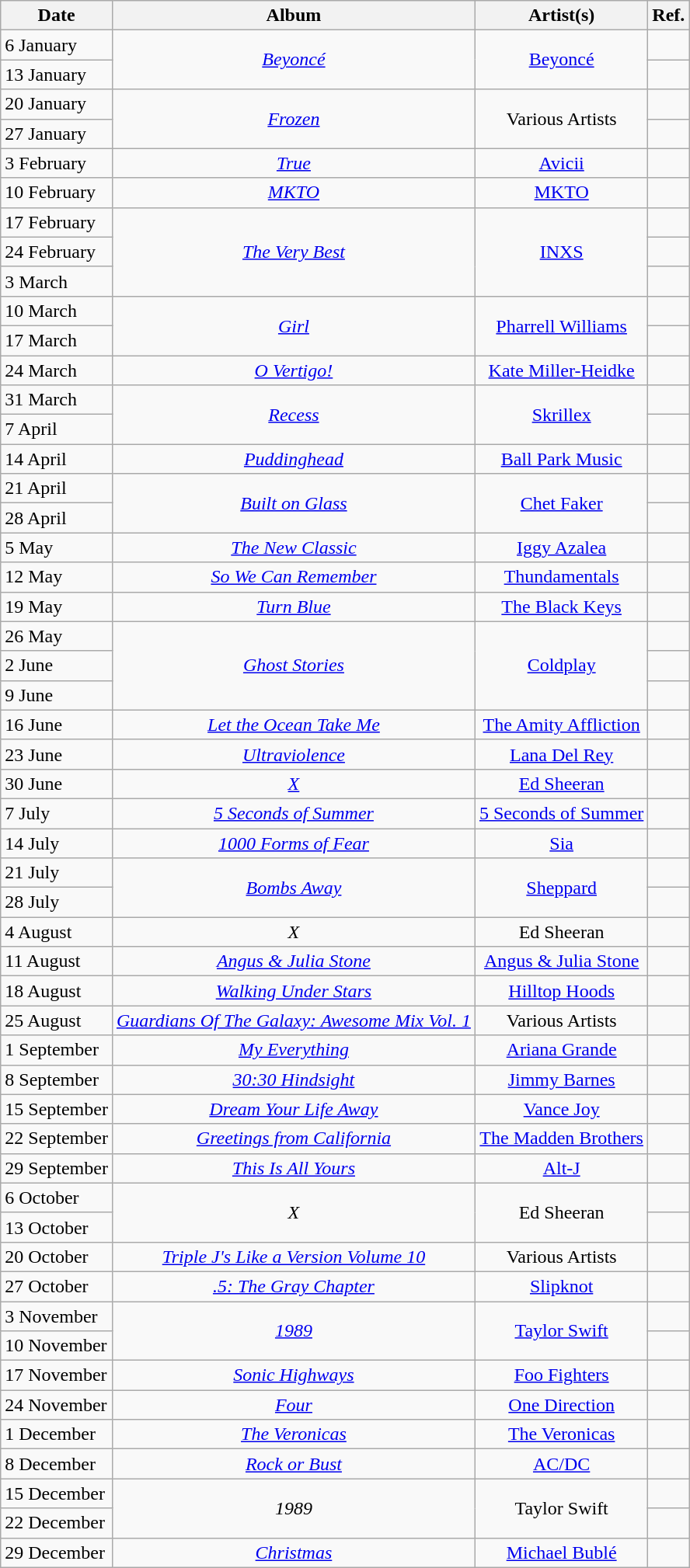<table class="wikitable">
<tr>
<th style="text-align: center;">Date</th>
<th style="text-align: center;">Album</th>
<th style="text-align: center;">Artist(s)</th>
<th style="text-align: center;">Ref.</th>
</tr>
<tr>
<td>6 January</td>
<td rowspan="2" style="text-align: center;"><em><a href='#'>Beyoncé</a></em></td>
<td rowspan="2" style="text-align: center;"><a href='#'>Beyoncé</a></td>
<td style="text-align: center;"></td>
</tr>
<tr>
<td>13 January</td>
<td style="text-align: center;"></td>
</tr>
<tr>
<td>20 January</td>
<td rowspan="2" style="text-align: center;"><em><a href='#'>Frozen</a></em></td>
<td rowspan="2" style="text-align: center;">Various Artists</td>
<td style="text-align: center;"></td>
</tr>
<tr>
<td>27 January</td>
<td style="text-align: center;"></td>
</tr>
<tr>
<td>3 February</td>
<td style="text-align: center;"><em><a href='#'>True</a></em></td>
<td style="text-align: center;"><a href='#'>Avicii</a></td>
<td style="text-align: center;"></td>
</tr>
<tr>
<td>10 February</td>
<td style="text-align: center;"><em><a href='#'>MKTO</a></em></td>
<td style="text-align: center;"><a href='#'>MKTO</a></td>
<td style="text-align: center;"></td>
</tr>
<tr>
<td>17 February</td>
<td rowspan="3" style="text-align: center;"><em><a href='#'>The Very Best</a></em></td>
<td rowspan="3" style="text-align: center;"><a href='#'>INXS</a></td>
<td style="text-align: center;"></td>
</tr>
<tr>
<td>24 February</td>
<td style="text-align: center;"></td>
</tr>
<tr>
<td>3 March</td>
<td style="text-align: center;"></td>
</tr>
<tr>
<td>10 March</td>
<td rowspan="2" style="text-align: center;"><em><a href='#'>Girl</a></em></td>
<td rowspan="2" style="text-align: center;"><a href='#'>Pharrell Williams</a></td>
<td style="text-align: center;"></td>
</tr>
<tr>
<td>17 March</td>
<td style="text-align: center;"></td>
</tr>
<tr>
<td>24 March</td>
<td style="text-align: center;"><em><a href='#'>O Vertigo!</a></em></td>
<td style="text-align: center;"><a href='#'>Kate Miller-Heidke</a></td>
<td style="text-align: center;"></td>
</tr>
<tr>
<td>31 March</td>
<td rowspan="2" style="text-align: center;"><em><a href='#'>Recess</a></em></td>
<td rowspan="2" style="text-align: center;"><a href='#'>Skrillex</a></td>
<td style="text-align: center;"></td>
</tr>
<tr>
<td>7 April</td>
<td style="text-align: center;"></td>
</tr>
<tr>
<td>14 April</td>
<td style="text-align: center;"><em><a href='#'>Puddinghead</a></em></td>
<td style="text-align: center;"><a href='#'>Ball Park Music</a></td>
<td style="text-align: center;"></td>
</tr>
<tr>
<td>21 April</td>
<td rowspan="2" style="text-align: center;"><em><a href='#'>Built on Glass</a></em></td>
<td rowspan="2" style="text-align: center;"><a href='#'>Chet Faker</a></td>
<td style="text-align: center;"></td>
</tr>
<tr>
<td>28 April</td>
<td style="text-align: center;"></td>
</tr>
<tr>
<td>5 May</td>
<td style="text-align: center;"><em><a href='#'>The New Classic</a></em></td>
<td style="text-align: center;"><a href='#'>Iggy Azalea</a></td>
<td style="text-align: center;"></td>
</tr>
<tr>
<td>12 May</td>
<td style="text-align: center;"><em><a href='#'>So We Can Remember</a></em></td>
<td style="text-align: center;"><a href='#'>Thundamentals</a></td>
<td style="text-align: center;"></td>
</tr>
<tr>
<td>19 May</td>
<td style="text-align: center;"><em><a href='#'>Turn Blue</a></em></td>
<td style="text-align: center;"><a href='#'>The Black Keys</a></td>
<td style="text-align: center;"></td>
</tr>
<tr>
<td>26 May</td>
<td rowspan="3" style="text-align: center;"><em><a href='#'>Ghost Stories</a></em></td>
<td rowspan="3" style="text-align: center;"><a href='#'>Coldplay</a></td>
<td style="text-align: center;"></td>
</tr>
<tr>
<td>2 June</td>
<td style="text-align: center;"></td>
</tr>
<tr>
<td>9 June</td>
<td style="text-align: center;"></td>
</tr>
<tr>
<td>16 June</td>
<td style="text-align: center;"><em><a href='#'>Let the Ocean Take Me</a></em></td>
<td style="text-align: center;"><a href='#'>The Amity Affliction</a></td>
<td style="text-align: center;"></td>
</tr>
<tr>
<td>23 June</td>
<td style="text-align: center;"><em><a href='#'>Ultraviolence</a></em></td>
<td style="text-align: center;"><a href='#'>Lana Del Rey</a></td>
<td style="text-align: center;"></td>
</tr>
<tr>
<td>30 June</td>
<td style="text-align: center;"><em><a href='#'>X</a></em></td>
<td style="text-align: center;"><a href='#'>Ed Sheeran</a></td>
<td style="text-align: center;"></td>
</tr>
<tr>
<td>7 July</td>
<td style="text-align: center;"><em><a href='#'>5 Seconds of Summer</a></em></td>
<td style="text-align: center;"><a href='#'>5 Seconds of Summer</a></td>
<td style="text-align: center;"></td>
</tr>
<tr>
<td>14 July</td>
<td style="text-align: center;"><em><a href='#'>1000 Forms of Fear</a></em></td>
<td style="text-align: center;"><a href='#'>Sia</a></td>
<td style="text-align: center;"></td>
</tr>
<tr>
<td>21 July</td>
<td rowspan="2" style="text-align: center;"><em><a href='#'>Bombs Away</a></em></td>
<td rowspan="2" style="text-align: center;"><a href='#'>Sheppard</a></td>
<td style="text-align: center;"></td>
</tr>
<tr>
<td>28 July</td>
<td style="text-align: center;"></td>
</tr>
<tr>
<td>4 August</td>
<td style="text-align: center;"><em>X</em></td>
<td style="text-align: center;">Ed Sheeran</td>
<td style="text-align: center;"></td>
</tr>
<tr>
<td>11 August</td>
<td style="text-align: center;"><em><a href='#'>Angus & Julia Stone</a></em></td>
<td style="text-align: center;"><a href='#'>Angus & Julia Stone</a></td>
<td style="text-align: center;"></td>
</tr>
<tr>
<td>18 August</td>
<td style="text-align: center;"><em><a href='#'>Walking Under Stars</a></em></td>
<td style="text-align: center;"><a href='#'>Hilltop Hoods</a></td>
<td style="text-align: center;"></td>
</tr>
<tr>
<td>25 August</td>
<td style="text-align: center;"><em><a href='#'>Guardians Of The Galaxy: Awesome Mix Vol. 1</a></em></td>
<td style="text-align: center;">Various Artists</td>
<td style="text-align: center;"></td>
</tr>
<tr>
<td>1 September</td>
<td style="text-align: center;"><em><a href='#'>My Everything</a></em></td>
<td style="text-align: center;"><a href='#'>Ariana Grande</a></td>
<td style="text-align: center;"></td>
</tr>
<tr>
<td>8 September</td>
<td style="text-align: center;"><em><a href='#'>30:30 Hindsight</a></em></td>
<td style="text-align: center;"><a href='#'>Jimmy Barnes</a></td>
<td style="text-align: center;"></td>
</tr>
<tr>
<td>15 September</td>
<td style="text-align: center;"><em><a href='#'>Dream Your Life Away</a></em></td>
<td style="text-align: center;"><a href='#'>Vance Joy</a></td>
<td style="text-align: center;"></td>
</tr>
<tr>
<td>22 September</td>
<td style="text-align: center;"><em><a href='#'>Greetings from California</a></em></td>
<td style="text-align: center;"><a href='#'>The Madden Brothers</a></td>
<td style="text-align: center;"></td>
</tr>
<tr>
<td>29 September</td>
<td style="text-align: center;"><em><a href='#'>This Is All Yours</a></em></td>
<td style="text-align: center;"><a href='#'>Alt-J</a></td>
<td style="text-align: center;"></td>
</tr>
<tr>
<td>6 October</td>
<td rowspan="2" style="text-align: center;"><em>X</em></td>
<td rowspan="2" style="text-align: center;">Ed Sheeran</td>
<td style="text-align: center;"></td>
</tr>
<tr>
<td>13 October</td>
<td style="text-align: center;"></td>
</tr>
<tr>
<td>20 October</td>
<td style="text-align: center;"><em><a href='#'>Triple J's Like a Version Volume 10</a></em></td>
<td style="text-align: center;">Various Artists</td>
<td style="text-align: center;"></td>
</tr>
<tr>
<td>27 October</td>
<td style="text-align: center;"><em><a href='#'>.5: The Gray Chapter</a></em></td>
<td style="text-align: center;"><a href='#'>Slipknot</a></td>
<td style="text-align: center;"></td>
</tr>
<tr>
<td>3 November</td>
<td rowspan="2" style="text-align: center;"><em><a href='#'>1989</a></em></td>
<td rowspan="2" style="text-align: center;"><a href='#'>Taylor Swift</a></td>
<td style="text-align: center;"></td>
</tr>
<tr>
<td>10 November</td>
<td style="text-align: center;"></td>
</tr>
<tr>
<td>17 November</td>
<td style="text-align: center;"><em><a href='#'>Sonic Highways</a></em></td>
<td style="text-align: center;"><a href='#'>Foo Fighters</a></td>
<td style="text-align: center;"></td>
</tr>
<tr>
<td>24 November</td>
<td style="text-align: center;"><em><a href='#'>Four</a></em></td>
<td style="text-align: center;"><a href='#'>One Direction</a></td>
<td style="text-align: center;"></td>
</tr>
<tr>
<td>1 December</td>
<td style="text-align: center;"><em><a href='#'>The Veronicas</a></em></td>
<td style="text-align: center;"><a href='#'>The Veronicas</a></td>
<td style="text-align: center;"></td>
</tr>
<tr>
<td>8 December</td>
<td style="text-align: center;"><em><a href='#'>Rock or Bust</a></em></td>
<td style="text-align: center;"><a href='#'>AC/DC</a></td>
<td style="text-align: center;"></td>
</tr>
<tr>
<td>15 December</td>
<td rowspan="2" style="text-align: center;"><em>1989</em></td>
<td rowspan="2" style="text-align: center;">Taylor Swift</td>
<td style="text-align: center;"></td>
</tr>
<tr>
<td>22 December</td>
<td style="text-align: center;"></td>
</tr>
<tr>
<td>29 December</td>
<td style="text-align: center;"><em><a href='#'>Christmas</a></em></td>
<td style="text-align: center;"><a href='#'>Michael Bublé</a></td>
<td style="text-align: center;"></td>
</tr>
</table>
